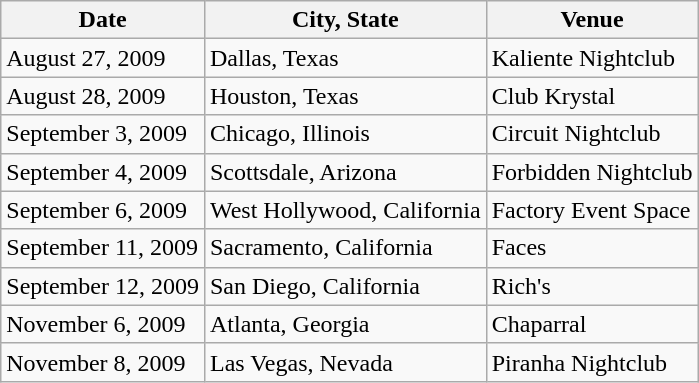<table class="wikitable">
<tr>
<th>Date</th>
<th>City, State</th>
<th>Venue</th>
</tr>
<tr>
<td>August 27, 2009</td>
<td>Dallas, Texas</td>
<td>Kaliente Nightclub</td>
</tr>
<tr>
<td>August 28, 2009</td>
<td>Houston, Texas</td>
<td>Club Krystal</td>
</tr>
<tr>
<td>September 3, 2009</td>
<td>Chicago, Illinois</td>
<td>Circuit Nightclub</td>
</tr>
<tr>
<td>September 4, 2009</td>
<td>Scottsdale, Arizona</td>
<td>Forbidden Nightclub</td>
</tr>
<tr>
<td>September 6, 2009</td>
<td>West Hollywood, California</td>
<td>Factory Event Space</td>
</tr>
<tr>
<td>September 11, 2009</td>
<td>Sacramento, California</td>
<td>Faces</td>
</tr>
<tr>
<td>September 12, 2009</td>
<td>San Diego, California</td>
<td>Rich's</td>
</tr>
<tr>
<td>November 6, 2009</td>
<td>Atlanta, Georgia</td>
<td>Chaparral</td>
</tr>
<tr>
<td>November 8, 2009</td>
<td>Las Vegas, Nevada</td>
<td>Piranha Nightclub</td>
</tr>
</table>
